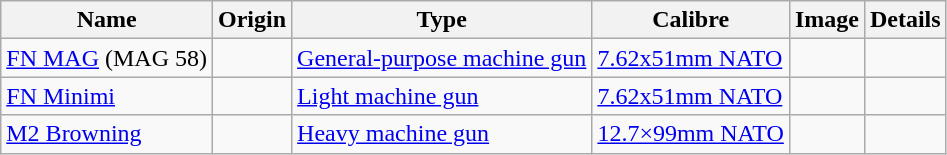<table class="wikitable">
<tr>
<th>Name</th>
<th>Origin</th>
<th>Type</th>
<th>Calibre</th>
<th>Image</th>
<th>Details</th>
</tr>
<tr>
<td><a href='#'>FN MAG</a> (MAG 58)</td>
<td></td>
<td><a href='#'>General-purpose machine gun</a></td>
<td><a href='#'>7.62x51mm NATO</a></td>
<td></td>
<td></td>
</tr>
<tr>
<td><a href='#'>FN Minimi</a></td>
<td></td>
<td><a href='#'>Light machine gun</a></td>
<td><a href='#'>7.62x51mm NATO</a></td>
<td></td>
<td></td>
</tr>
<tr>
<td><a href='#'>M2 Browning</a></td>
<td></td>
<td><a href='#'>Heavy machine gun</a></td>
<td><a href='#'>12.7×99mm NATO</a></td>
<td></td>
<td></td>
</tr>
</table>
